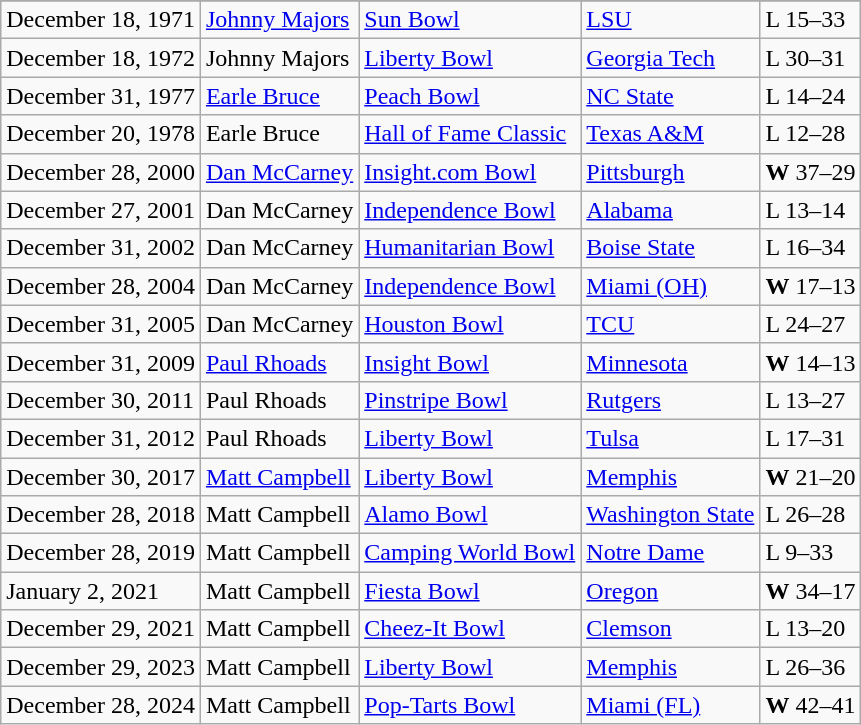<table class="wikitable">
<tr>
</tr>
<tr>
<td>December 18, 1971</td>
<td><a href='#'>Johnny Majors</a></td>
<td><a href='#'>Sun Bowl</a></td>
<td><a href='#'>LSU</a></td>
<td>L 15–33</td>
</tr>
<tr>
<td>December 18, 1972</td>
<td>Johnny Majors</td>
<td><a href='#'>Liberty Bowl</a></td>
<td><a href='#'>Georgia Tech</a></td>
<td>L 30–31</td>
</tr>
<tr>
<td>December 31, 1977</td>
<td><a href='#'>Earle Bruce</a></td>
<td><a href='#'>Peach Bowl</a></td>
<td><a href='#'>NC State</a></td>
<td>L 14–24</td>
</tr>
<tr>
<td>December 20, 1978</td>
<td>Earle Bruce</td>
<td><a href='#'>Hall of Fame Classic</a></td>
<td><a href='#'>Texas A&M</a></td>
<td>L 12–28</td>
</tr>
<tr>
<td>December 28, 2000</td>
<td><a href='#'>Dan McCarney</a></td>
<td><a href='#'>Insight.com Bowl</a></td>
<td><a href='#'>Pittsburgh</a></td>
<td><strong>W</strong> 37–29</td>
</tr>
<tr>
<td>December 27, 2001</td>
<td>Dan McCarney</td>
<td><a href='#'>Independence Bowl</a></td>
<td><a href='#'>Alabama</a></td>
<td>L 13–14</td>
</tr>
<tr>
<td>December 31, 2002</td>
<td>Dan McCarney</td>
<td><a href='#'>Humanitarian Bowl</a></td>
<td><a href='#'>Boise State</a></td>
<td>L 16–34</td>
</tr>
<tr>
<td>December 28, 2004</td>
<td>Dan McCarney</td>
<td><a href='#'>Independence Bowl</a></td>
<td><a href='#'>Miami (OH)</a></td>
<td><strong>W</strong> 17–13</td>
</tr>
<tr>
<td>December 31, 2005</td>
<td>Dan McCarney</td>
<td><a href='#'>Houston Bowl</a></td>
<td><a href='#'>TCU</a></td>
<td>L 24–27</td>
</tr>
<tr>
<td>December 31, 2009</td>
<td><a href='#'>Paul Rhoads</a></td>
<td><a href='#'>Insight Bowl</a></td>
<td><a href='#'>Minnesota</a></td>
<td><strong>W</strong> 14–13</td>
</tr>
<tr>
<td>December 30, 2011</td>
<td>Paul Rhoads</td>
<td><a href='#'>Pinstripe Bowl</a></td>
<td><a href='#'>Rutgers</a></td>
<td>L 13–27</td>
</tr>
<tr>
<td>December 31, 2012</td>
<td>Paul Rhoads</td>
<td><a href='#'>Liberty Bowl</a></td>
<td><a href='#'>Tulsa</a></td>
<td>L 17–31</td>
</tr>
<tr>
<td>December 30, 2017</td>
<td><a href='#'>Matt Campbell</a></td>
<td><a href='#'>Liberty Bowl</a></td>
<td><a href='#'>Memphis</a></td>
<td><strong>W</strong> 21–20</td>
</tr>
<tr>
<td>December 28, 2018</td>
<td>Matt Campbell</td>
<td><a href='#'>Alamo Bowl</a></td>
<td><a href='#'>Washington State</a></td>
<td>L 26–28</td>
</tr>
<tr>
<td>December 28, 2019</td>
<td>Matt Campbell</td>
<td><a href='#'>Camping World Bowl</a></td>
<td><a href='#'>Notre Dame</a></td>
<td>L 9–33</td>
</tr>
<tr>
<td>January 2, 2021</td>
<td>Matt Campbell</td>
<td><a href='#'>Fiesta Bowl</a></td>
<td><a href='#'>Oregon</a></td>
<td><strong>W</strong> 34–17</td>
</tr>
<tr>
<td>December 29, 2021</td>
<td>Matt Campbell</td>
<td><a href='#'>Cheez-It Bowl</a></td>
<td><a href='#'>Clemson</a></td>
<td>L 13–20</td>
</tr>
<tr>
<td>December 29, 2023</td>
<td>Matt Campbell</td>
<td><a href='#'>Liberty Bowl</a></td>
<td><a href='#'>Memphis</a></td>
<td>L 26–36</td>
</tr>
<tr>
<td>December 28, 2024</td>
<td>Matt Campbell</td>
<td><a href='#'>Pop-Tarts Bowl</a></td>
<td><a href='#'>Miami (FL)</a></td>
<td><strong>W</strong> 42–41</td>
</tr>
</table>
